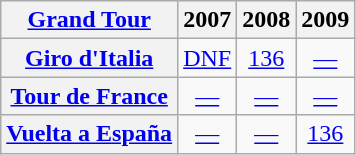<table class="wikitable plainrowheaders">
<tr>
<th scope="col"><a href='#'>Grand Tour</a></th>
<th scope="col">2007</th>
<th scope="col">2008</th>
<th scope="col">2009</th>
</tr>
<tr style="text-align:center;">
<th scope="row"> <a href='#'>Giro d'Italia</a></th>
<td><a href='#'>DNF</a></td>
<td><a href='#'>136</a></td>
<td><a href='#'>—</a></td>
</tr>
<tr style="text-align:center;">
<th scope="row"> <a href='#'>Tour de France</a></th>
<td><a href='#'>—</a></td>
<td><a href='#'>—</a></td>
<td><a href='#'>—</a></td>
</tr>
<tr style="text-align:center;">
<th scope="row"> <a href='#'>Vuelta a España</a></th>
<td><a href='#'>—</a></td>
<td><a href='#'>—</a></td>
<td><a href='#'>136</a></td>
</tr>
</table>
